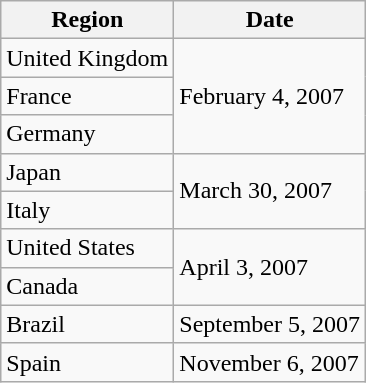<table class="wikitable">
<tr>
<th>Region</th>
<th>Date</th>
</tr>
<tr>
<td>United Kingdom</td>
<td rowspan=3>February 4, 2007</td>
</tr>
<tr>
<td>France</td>
</tr>
<tr>
<td>Germany</td>
</tr>
<tr>
<td>Japan</td>
<td rowspan=2>March 30, 2007</td>
</tr>
<tr>
<td>Italy</td>
</tr>
<tr>
<td>United States</td>
<td rowspan=2>April 3, 2007</td>
</tr>
<tr>
<td>Canada</td>
</tr>
<tr>
<td>Brazil</td>
<td>September 5, 2007</td>
</tr>
<tr>
<td>Spain</td>
<td>November 6, 2007</td>
</tr>
</table>
